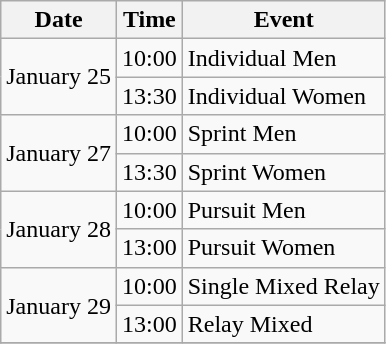<table class="wikitable">
<tr>
<th>Date</th>
<th>Time</th>
<th>Event</th>
</tr>
<tr>
<td rowspan=2>January 25</td>
<td>10:00</td>
<td>Individual Men</td>
</tr>
<tr>
<td>13:30</td>
<td>Individual Women</td>
</tr>
<tr>
<td rowspan=2>January 27</td>
<td>10:00</td>
<td>Sprint Men</td>
</tr>
<tr>
<td>13:30</td>
<td>Sprint Women</td>
</tr>
<tr>
<td rowspan=2>January 28</td>
<td>10:00</td>
<td>Pursuit Men</td>
</tr>
<tr>
<td>13:00</td>
<td>Pursuit Women</td>
</tr>
<tr>
<td rowspan=2>January 29</td>
<td>10:00</td>
<td>Single Mixed Relay</td>
</tr>
<tr>
<td>13:00</td>
<td>Relay Mixed</td>
</tr>
<tr>
</tr>
</table>
